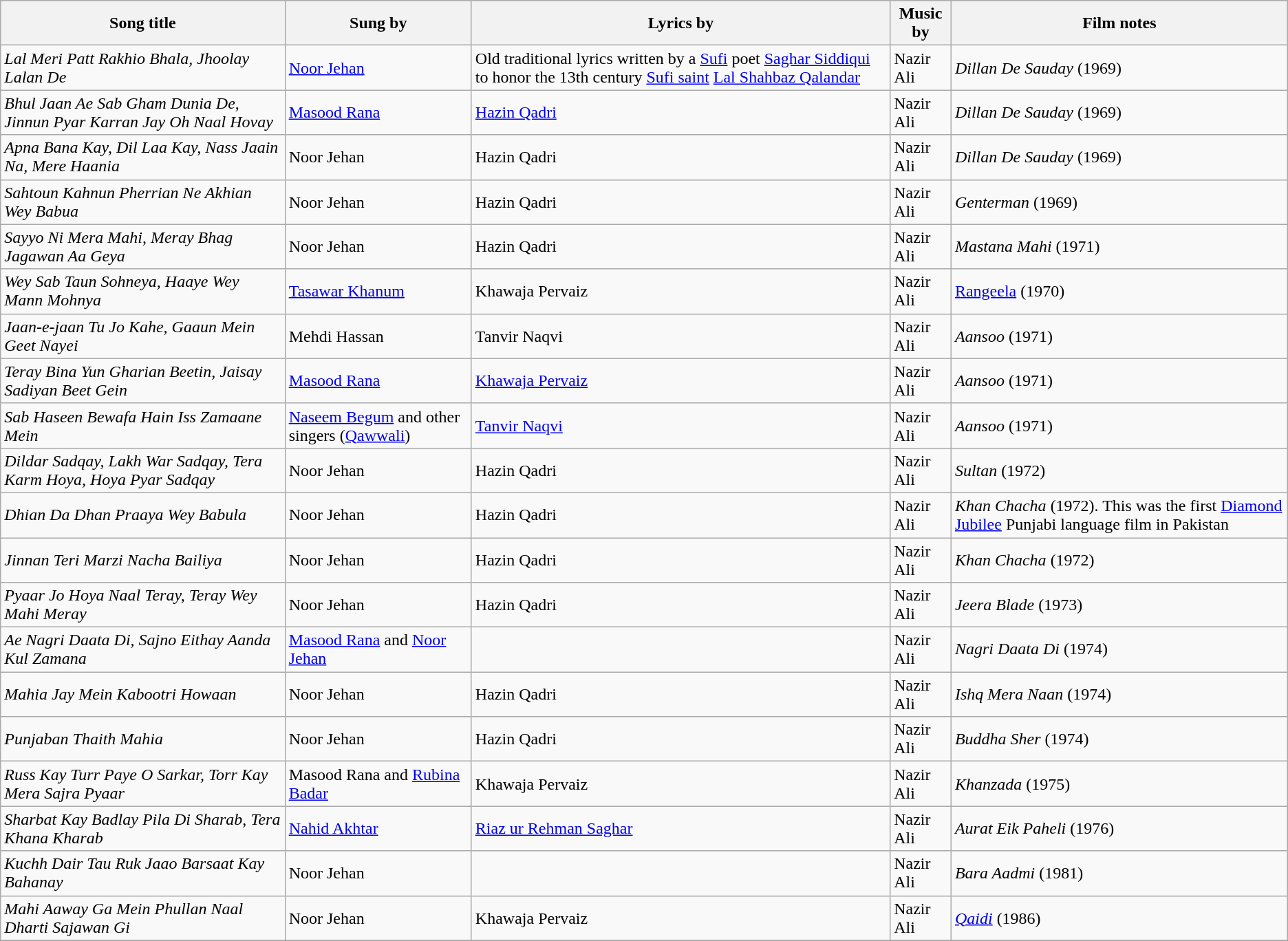<table class = "wikitable">
<tr>
<th>Song title</th>
<th>Sung by</th>
<th>Lyrics by</th>
<th>Music by</th>
<th>Film notes</th>
</tr>
<tr>
<td><em>Lal Meri Patt Rakhio Bhala, Jhoolay Lalan De</em></td>
<td><a href='#'>Noor Jehan</a></td>
<td>Old traditional lyrics written by a <a href='#'>Sufi</a>  poet <a href='#'>Saghar Siddiqui</a> to honor the 13th century <a href='#'>Sufi saint</a> <a href='#'>Lal Shahbaz Qalandar</a></td>
<td>Nazir Ali</td>
<td><em>Dillan De Sauday</em> (1969)</td>
</tr>
<tr>
<td><em>Bhul Jaan Ae Sab Gham Dunia De, Jinnun Pyar Karran Jay Oh Naal Hovay</em></td>
<td><a href='#'>Masood Rana</a></td>
<td><a href='#'>Hazin Qadri</a></td>
<td>Nazir Ali</td>
<td><em>Dillan De Sauday</em> (1969)</td>
</tr>
<tr>
<td><em>Apna Bana Kay, Dil Laa Kay, Nass Jaain Na, Mere Haania</em></td>
<td>Noor Jehan</td>
<td>Hazin Qadri</td>
<td>Nazir Ali</td>
<td><em>Dillan De Sauday</em> (1969)</td>
</tr>
<tr>
<td><em>Sahtoun Kahnun Pherrian Ne Akhian Wey Babua</em></td>
<td>Noor Jehan</td>
<td>Hazin Qadri</td>
<td>Nazir Ali</td>
<td><em>Genterman</em> (1969)</td>
</tr>
<tr>
<td><em>Sayyo Ni Mera Mahi, Meray Bhag Jagawan Aa Geya</em></td>
<td>Noor Jehan</td>
<td>Hazin Qadri</td>
<td>Nazir Ali</td>
<td><em>Mastana Mahi</em> (1971)</td>
</tr>
<tr>
<td><em>Wey Sab Taun Sohneya, Haaye Wey Mann Mohnya</em></td>
<td><a href='#'>Tasawar Khanum</a></td>
<td>Khawaja Pervaiz</td>
<td>Nazir Ali</td>
<td><a href='#'>Rangeela</a> (1970)</td>
</tr>
<tr>
<td><em>Jaan-e-jaan Tu Jo Kahe, Gaaun Mein Geet Nayei</em></td>
<td>Mehdi Hassan</td>
<td>Tanvir Naqvi</td>
<td>Nazir Ali</td>
<td><em>Aansoo</em> (1971)</td>
</tr>
<tr>
<td><em>Teray Bina Yun Gharian Beetin, Jaisay Sadiyan Beet Gein</em></td>
<td><a href='#'>Masood Rana</a></td>
<td><a href='#'>Khawaja Pervaiz</a></td>
<td>Nazir Ali</td>
<td><em>Aansoo</em> (1971)</td>
</tr>
<tr>
<td><em>Sab Haseen Bewafa Hain Iss Zamaane Mein</em></td>
<td><a href='#'>Naseem Begum</a> and other singers (<a href='#'>Qawwali</a>)</td>
<td><a href='#'>Tanvir Naqvi</a></td>
<td>Nazir Ali</td>
<td><em>Aansoo</em> (1971)</td>
</tr>
<tr>
<td><em>Dildar Sadqay, Lakh War Sadqay, Tera Karm Hoya, Hoya Pyar Sadqay</em></td>
<td>Noor Jehan</td>
<td>Hazin Qadri</td>
<td>Nazir Ali</td>
<td><em>Sultan</em> (1972)</td>
</tr>
<tr>
<td><em>Dhian Da Dhan Praaya Wey Babula</em></td>
<td>Noor Jehan</td>
<td>Hazin Qadri</td>
<td>Nazir Ali</td>
<td><em>Khan Chacha</em> (1972). This was the first <a href='#'>Diamond Jubilee</a> Punjabi language film in Pakistan</td>
</tr>
<tr>
<td><em>Jinnan Teri Marzi Nacha Bailiya</em></td>
<td>Noor Jehan</td>
<td>Hazin Qadri</td>
<td>Nazir Ali</td>
<td><em>Khan Chacha</em> (1972)</td>
</tr>
<tr>
<td><em>Pyaar Jo Hoya Naal Teray, Teray Wey Mahi Meray</em></td>
<td>Noor Jehan</td>
<td>Hazin Qadri</td>
<td>Nazir Ali</td>
<td><em>Jeera Blade</em> (1973)</td>
</tr>
<tr>
<td><em>Ae Nagri Daata Di, Sajno Eithay Aanda Kul Zamana</em></td>
<td><a href='#'>Masood Rana</a> and <a href='#'>Noor Jehan</a></td>
<td></td>
<td>Nazir Ali</td>
<td><em>Nagri Daata Di</em> (1974)</td>
</tr>
<tr>
<td><em>Mahia Jay Mein Kabootri Howaan</em></td>
<td>Noor Jehan</td>
<td>Hazin Qadri</td>
<td>Nazir Ali</td>
<td><em>Ishq Mera Naan</em> (1974)</td>
</tr>
<tr>
<td><em>Punjaban Thaith Mahia</em></td>
<td>Noor Jehan</td>
<td>Hazin Qadri</td>
<td>Nazir Ali</td>
<td><em>Buddha Sher</em> (1974)</td>
</tr>
<tr>
<td><em>Russ Kay Turr Paye O Sarkar, Torr Kay Mera Sajra Pyaar</em></td>
<td>Masood Rana and <a href='#'>Rubina Badar</a></td>
<td>Khawaja Pervaiz</td>
<td>Nazir Ali</td>
<td><em>Khanzada</em> (1975)</td>
</tr>
<tr>
<td><em>Sharbat Kay Badlay Pila Di Sharab, Tera Khana Kharab</em></td>
<td><a href='#'>Nahid Akhtar</a></td>
<td><a href='#'>Riaz ur Rehman Saghar</a></td>
<td>Nazir Ali</td>
<td><em>Aurat Eik Paheli</em> (1976)</td>
</tr>
<tr>
<td><em>Kuchh Dair Tau Ruk Jaao Barsaat Kay Bahanay</em></td>
<td>Noor Jehan</td>
<td></td>
<td>Nazir Ali</td>
<td><em>Bara Aadmi</em> (1981)</td>
</tr>
<tr>
<td><em>Mahi Aaway Ga Mein Phullan Naal Dharti Sajawan Gi</em></td>
<td>Noor Jehan</td>
<td>Khawaja Pervaiz</td>
<td>Nazir Ali</td>
<td><em><a href='#'>Qaidi</a></em> (1986)</td>
</tr>
<tr>
</tr>
</table>
